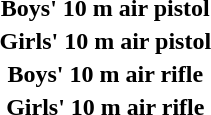<table>
<tr>
<th scope="row">Boys' 10 m air pistol<br></th>
<td></td>
<td></td>
<td></td>
</tr>
<tr>
<th scope="row">Girls' 10 m air pistol<br></th>
<td></td>
<td></td>
<td></td>
</tr>
<tr>
<th scope="row">Boys' 10 m air rifle<br></th>
<td></td>
<td></td>
<td></td>
</tr>
<tr>
<th scope="row">Girls' 10 m air rifle<br></th>
<td></td>
<td></td>
<td></td>
</tr>
<tr>
</tr>
</table>
